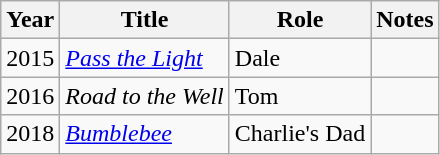<table class="wikitable sortable">
<tr>
<th>Year</th>
<th>Title</th>
<th>Role</th>
<th>Notes</th>
</tr>
<tr>
<td>2015</td>
<td><em><a href='#'>Pass the Light</a></em></td>
<td>Dale</td>
<td></td>
</tr>
<tr>
<td>2016</td>
<td><em>Road to the Well</em></td>
<td>Tom</td>
<td></td>
</tr>
<tr>
<td>2018</td>
<td><a href='#'><em>Bumblebee</em></a></td>
<td>Charlie's Dad</td>
<td></td>
</tr>
</table>
